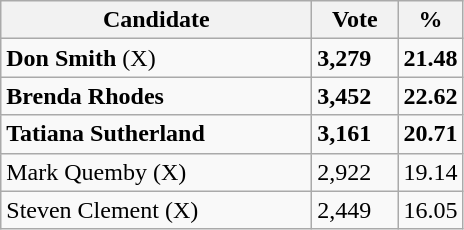<table class="wikitable">
<tr>
<th bgcolor="#DDDDFF" width="200px">Candidate</th>
<th bgcolor="#DDDDFF" width="50px">Vote</th>
<th bgcolor="#DDDDFF" width="30px">%</th>
</tr>
<tr>
<td><strong>Don Smith</strong> (X)</td>
<td><strong>3,279</strong></td>
<td><strong>21.48</strong></td>
</tr>
<tr>
<td><strong>Brenda Rhodes</strong></td>
<td><strong>3,452</strong></td>
<td><strong>22.62</strong></td>
</tr>
<tr>
<td><strong>Tatiana Sutherland</strong></td>
<td><strong>3,161</strong></td>
<td><strong>20.71</strong></td>
</tr>
<tr>
<td>Mark Quemby (X)</td>
<td>2,922</td>
<td>19.14</td>
</tr>
<tr>
<td>Steven Clement (X)</td>
<td>2,449</td>
<td>16.05</td>
</tr>
</table>
